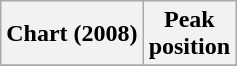<table class="wikitable sortable">
<tr>
<th>Chart (2008)</th>
<th>Peak<br>position</th>
</tr>
<tr>
</tr>
</table>
